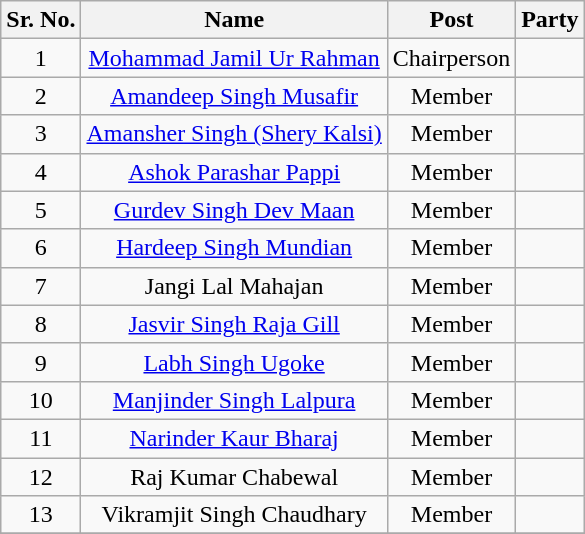<table class="wikitable sortable">
<tr>
<th>Sr. No.</th>
<th>Name</th>
<th>Post</th>
<th colspan="2">Party</th>
</tr>
<tr align="center">
<td>1</td>
<td><a href='#'>Mohammad Jamil Ur Rahman</a></td>
<td>Chairperson</td>
<td></td>
</tr>
<tr align="center">
<td>2</td>
<td><a href='#'>Amandeep Singh Musafir</a></td>
<td>Member</td>
<td></td>
</tr>
<tr align="center">
<td>3</td>
<td><a href='#'>Amansher Singh (Shery Kalsi)</a></td>
<td>Member</td>
<td></td>
</tr>
<tr align="center">
<td>4</td>
<td><a href='#'>Ashok Parashar Pappi</a></td>
<td>Member</td>
<td></td>
</tr>
<tr align="center">
<td>5</td>
<td><a href='#'>Gurdev Singh Dev Maan</a></td>
<td>Member</td>
<td></td>
</tr>
<tr align="center">
<td>6</td>
<td><a href='#'>Hardeep Singh Mundian</a></td>
<td>Member</td>
<td></td>
</tr>
<tr align="center">
<td>7</td>
<td>Jangi Lal Mahajan</td>
<td>Member</td>
<td></td>
</tr>
<tr align="center">
<td>8</td>
<td><a href='#'>Jasvir Singh Raja Gill</a></td>
<td>Member</td>
<td></td>
</tr>
<tr align="center">
<td>9</td>
<td><a href='#'>Labh Singh Ugoke</a></td>
<td>Member</td>
<td></td>
</tr>
<tr align="center">
<td>10</td>
<td><a href='#'>Manjinder Singh Lalpura</a></td>
<td>Member</td>
<td></td>
</tr>
<tr align="center">
<td>11</td>
<td><a href='#'>Narinder Kaur Bharaj</a></td>
<td>Member</td>
<td></td>
</tr>
<tr align="center">
<td>12</td>
<td>Raj Kumar Chabewal</td>
<td>Member</td>
<td></td>
</tr>
<tr align="center">
<td>13</td>
<td>Vikramjit Singh Chaudhary</td>
<td>Member</td>
<td></td>
</tr>
<tr align="center">
</tr>
</table>
